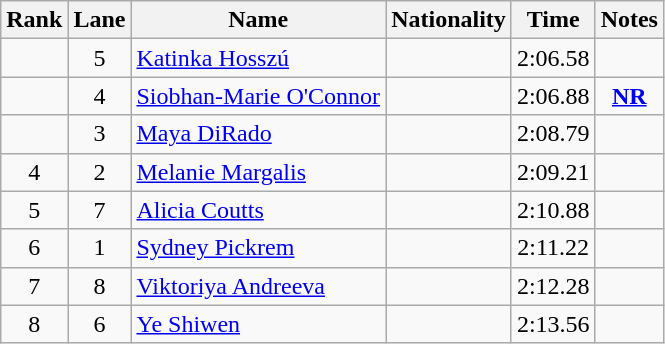<table class="wikitable sortable" style="text-align:center">
<tr>
<th>Rank</th>
<th>Lane</th>
<th>Name</th>
<th>Nationality</th>
<th>Time</th>
<th>Notes</th>
</tr>
<tr>
<td></td>
<td>5</td>
<td align=left><a href='#'>Katinka Hosszú</a></td>
<td align=left></td>
<td>2:06.58</td>
<td></td>
</tr>
<tr>
<td></td>
<td>4</td>
<td align=left><a href='#'>Siobhan-Marie O'Connor</a></td>
<td align=left></td>
<td>2:06.88</td>
<td><strong><a href='#'>NR</a></strong></td>
</tr>
<tr>
<td></td>
<td>3</td>
<td align=left><a href='#'>Maya DiRado</a></td>
<td align=left></td>
<td>2:08.79</td>
<td></td>
</tr>
<tr>
<td>4</td>
<td>2</td>
<td align=left><a href='#'>Melanie Margalis</a></td>
<td align=left></td>
<td>2:09.21</td>
<td></td>
</tr>
<tr>
<td>5</td>
<td>7</td>
<td align=left><a href='#'>Alicia Coutts</a></td>
<td align=left></td>
<td>2:10.88</td>
<td></td>
</tr>
<tr>
<td>6</td>
<td>1</td>
<td align=left><a href='#'>Sydney Pickrem</a></td>
<td align=left></td>
<td>2:11.22</td>
<td></td>
</tr>
<tr>
<td>7</td>
<td>8</td>
<td align=left><a href='#'>Viktoriya Andreeva</a></td>
<td align=left></td>
<td>2:12.28</td>
<td></td>
</tr>
<tr>
<td>8</td>
<td>6</td>
<td align=left><a href='#'>Ye Shiwen</a></td>
<td align=left></td>
<td>2:13.56</td>
<td></td>
</tr>
</table>
